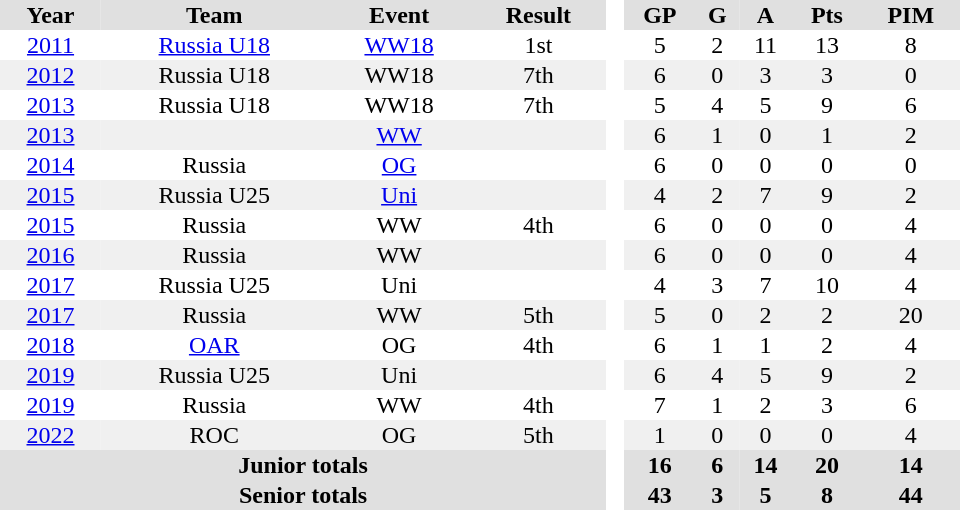<table border="0" cellpadding="1" cellspacing="0" style="text-align:center; width:40em">
<tr bgcolor="#e0e0e0">
<th>Year</th>
<th>Team</th>
<th>Event</th>
<th>Result</th>
<th rowspan="91" bgcolor="#ffffff"> </th>
<th>GP</th>
<th>G</th>
<th>A</th>
<th>Pts</th>
<th>PIM</th>
</tr>
<tr>
<td><a href='#'>2011</a></td>
<td><a href='#'>Russia U18</a></td>
<td><a href='#'>WW18</a> </td>
<td>1st</td>
<td>5</td>
<td>2</td>
<td>11</td>
<td>13</td>
<td>8</td>
</tr>
<tr bgcolor="#f0f0f0">
<td><a href='#'>2012</a></td>
<td>Russia U18</td>
<td>WW18</td>
<td>7th</td>
<td>6</td>
<td>0</td>
<td>3</td>
<td>3</td>
<td>0</td>
</tr>
<tr>
<td><a href='#'>2013</a></td>
<td>Russia U18</td>
<td>WW18</td>
<td>7th</td>
<td>5</td>
<td>4</td>
<td>5</td>
<td>9</td>
<td>6</td>
</tr>
<tr bgcolor="#f0f0f0">
<td><a href='#'>2013</a></td>
<td></td>
<td><a href='#'>WW</a></td>
<td></td>
<td>6</td>
<td>1</td>
<td>0</td>
<td>1</td>
<td>2</td>
</tr>
<tr>
<td><a href='#'>2014</a></td>
<td>Russia</td>
<td><a href='#'>OG</a></td>
<td></td>
<td>6</td>
<td>0</td>
<td>0</td>
<td>0</td>
<td>0</td>
</tr>
<tr bgcolor="#f0f0f0">
<td><a href='#'>2015</a></td>
<td>Russia U25</td>
<td><a href='#'>Uni</a></td>
<td></td>
<td>4</td>
<td>2</td>
<td>7</td>
<td>9</td>
<td>2</td>
</tr>
<tr>
<td><a href='#'>2015</a></td>
<td>Russia</td>
<td>WW</td>
<td>4th</td>
<td>6</td>
<td>0</td>
<td>0</td>
<td>0</td>
<td>4</td>
</tr>
<tr bgcolor="#f0f0f0">
<td><a href='#'>2016</a></td>
<td>Russia</td>
<td>WW</td>
<td></td>
<td>6</td>
<td>0</td>
<td>0</td>
<td>0</td>
<td>4</td>
</tr>
<tr>
<td><a href='#'>2017</a></td>
<td>Russia U25</td>
<td>Uni</td>
<td></td>
<td>4</td>
<td>3</td>
<td>7</td>
<td>10</td>
<td>4</td>
</tr>
<tr bgcolor="#f0f0f0">
<td><a href='#'>2017</a></td>
<td>Russia</td>
<td>WW</td>
<td>5th</td>
<td>5</td>
<td>0</td>
<td>2</td>
<td>2</td>
<td>20</td>
</tr>
<tr>
<td><a href='#'>2018</a></td>
<td><a href='#'>OAR</a></td>
<td>OG</td>
<td>4th</td>
<td>6</td>
<td>1</td>
<td>1</td>
<td>2</td>
<td>4</td>
</tr>
<tr bgcolor="#f0f0f0">
<td><a href='#'>2019</a></td>
<td>Russia U25</td>
<td>Uni</td>
<td></td>
<td>6</td>
<td>4</td>
<td>5</td>
<td>9</td>
<td>2</td>
</tr>
<tr>
<td><a href='#'>2019</a></td>
<td>Russia</td>
<td>WW</td>
<td>4th</td>
<td>7</td>
<td>1</td>
<td>2</td>
<td>3</td>
<td>6</td>
</tr>
<tr bgcolor="#f0f0f0">
<td><a href='#'>2022</a></td>
<td>ROC</td>
<td>OG</td>
<td>5th</td>
<td>1</td>
<td>0</td>
<td>0</td>
<td>0</td>
<td>4</td>
</tr>
<tr bgcolor="#e0e0e0">
<th colspan="4">Junior totals</th>
<th>16</th>
<th>6</th>
<th>14</th>
<th>20</th>
<th>14</th>
</tr>
<tr bgcolor="#e0e0e0">
<th colspan="4">Senior totals</th>
<th>43</th>
<th>3</th>
<th>5</th>
<th>8</th>
<th>44</th>
</tr>
</table>
